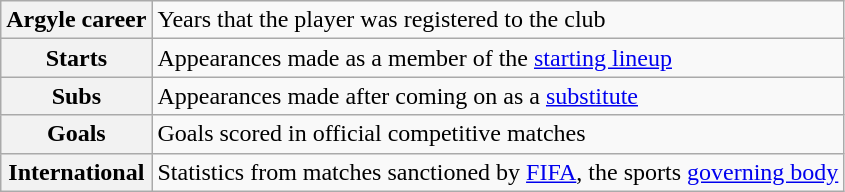<table class="wikitable">
<tr>
<th>Argyle career</th>
<td>Years that the player was registered to the club</td>
</tr>
<tr>
<th>Starts</th>
<td>Appearances made as a member of the <a href='#'>starting lineup</a></td>
</tr>
<tr>
<th>Subs</th>
<td>Appearances made after coming on as a <a href='#'>substitute</a></td>
</tr>
<tr>
<th>Goals</th>
<td>Goals scored in official competitive matches</td>
</tr>
<tr>
<th>International</th>
<td>Statistics from matches sanctioned by <a href='#'>FIFA</a>, the sports <a href='#'>governing body</a></td>
</tr>
</table>
